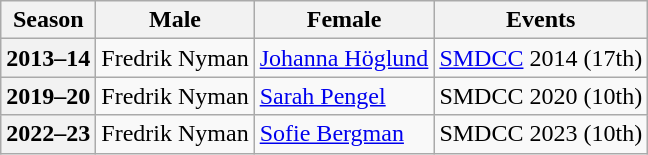<table class="wikitable">
<tr>
<th scope="col">Season</th>
<th scope="col">Male</th>
<th scope="col">Female</th>
<th scope="col">Events</th>
</tr>
<tr>
<th scope="row">2013–14</th>
<td>Fredrik Nyman</td>
<td><a href='#'>Johanna Höglund</a></td>
<td><a href='#'>SMDCC</a> 2014 (17th)</td>
</tr>
<tr>
<th scope="row">2019–20</th>
<td>Fredrik Nyman</td>
<td><a href='#'>Sarah Pengel</a></td>
<td>SMDCC 2020 (10th)</td>
</tr>
<tr>
<th scope="row">2022–23</th>
<td>Fredrik Nyman</td>
<td><a href='#'>Sofie Bergman</a></td>
<td>SMDCC 2023 (10th)</td>
</tr>
</table>
